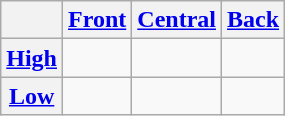<table class="wikitable" style="text-align: center;">
<tr>
<th></th>
<th><a href='#'>Front</a></th>
<th><a href='#'>Central</a></th>
<th><a href='#'>Back</a></th>
</tr>
<tr>
<th><a href='#'>High</a></th>
<td></td>
<td></td>
<td></td>
</tr>
<tr>
<th><a href='#'>Low</a></th>
<td></td>
<td></td>
<td></td>
</tr>
</table>
